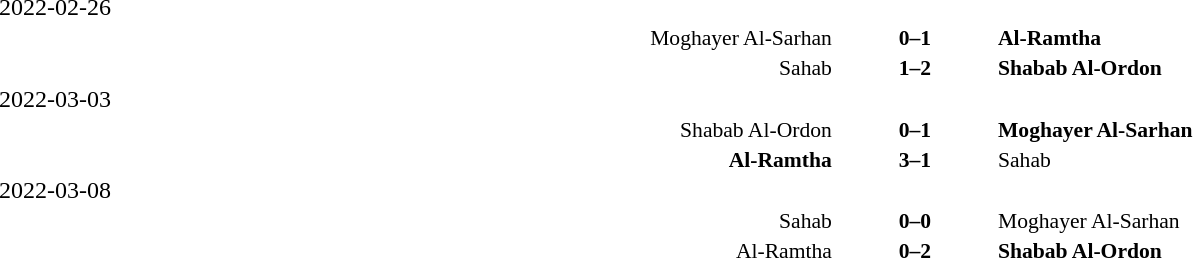<table width="100%" cellspacing="1">
<tr>
<td>2022-02-26</td>
</tr>
<tr style="font-size:90%">
<td align="right">Moghayer Al-Sarhan</td>
<td align="center"><strong>0–1</strong></td>
<td><strong>Al-Ramtha</strong></td>
</tr>
<tr style="font-size:90%">
<td align="right">Sahab</td>
<td align="center"><strong>1–2</strong></td>
<td><strong>Shabab Al-Ordon</strong></td>
</tr>
<tr>
<td>2022-03-03</td>
</tr>
<tr style="font-size:90%">
<td align="right">Shabab Al-Ordon</td>
<td align="center"><strong>0–1</strong></td>
<td><strong>Moghayer Al-Sarhan</strong></td>
</tr>
<tr style="font-size:90%">
<td align="right"><strong>Al-Ramtha</strong></td>
<td align="center"><strong>3–1</strong></td>
<td>Sahab</td>
</tr>
<tr>
<td>2022-03-08</td>
</tr>
<tr style="font-size:90%">
<td align="right">Sahab</td>
<td align="center"><strong>0–0</strong></td>
<td>Moghayer Al-Sarhan</td>
</tr>
<tr style="font-size:90%">
<td align="right">Al-Ramtha</td>
<td align="center"><strong>0–2</strong></td>
<td><strong>Shabab Al-Ordon</strong></td>
</tr>
</table>
